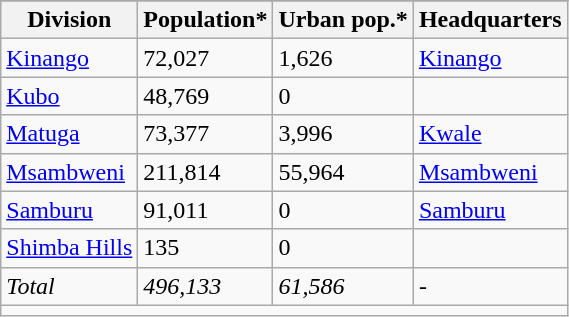<table class="wikitable">
<tr>
</tr>
<tr>
<th>Division</th>
<th>Population*</th>
<th>Urban pop.*</th>
<th>Headquarters</th>
</tr>
<tr>
<td><a href='#'>Kinango</a></td>
<td>72,027</td>
<td>1,626</td>
<td><a href='#'>Kinango</a></td>
</tr>
<tr>
<td><a href='#'>Kubo</a></td>
<td>48,769</td>
<td>0</td>
<td></td>
</tr>
<tr>
<td><a href='#'>Matuga</a></td>
<td>73,377</td>
<td>3,996</td>
<td><a href='#'>Kwale</a></td>
</tr>
<tr>
<td><a href='#'>Msambweni</a></td>
<td>211,814</td>
<td>55,964</td>
<td><a href='#'>Msambweni</a></td>
</tr>
<tr>
<td><a href='#'>Samburu</a></td>
<td>91,011</td>
<td>0</td>
<td><a href='#'>Samburu</a></td>
</tr>
<tr>
<td><a href='#'>Shimba Hills</a></td>
<td>135</td>
<td>0</td>
<td></td>
</tr>
<tr>
<td><em>Total</em></td>
<td><em>496,133</em></td>
<td><em>61,586</em></td>
<td>-</td>
</tr>
<tr>
<td colspan=4></td>
</tr>
</table>
